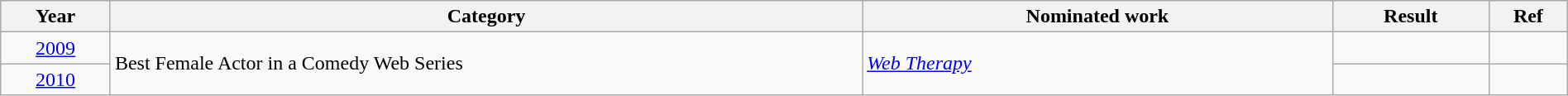<table class="wikitable" width="100%">
<tr>
<th width="7%">Year</th>
<th width="48%">Category</th>
<th width="30%">Nominated work</th>
<th width="10%">Result</th>
<th width="5%">Ref</th>
</tr>
<tr>
<td align="center"><a href='#'>2009</a></td>
<td rowspan="2">Best Female Actor in a Comedy Web Series</td>
<td rowspan="2"><em><a href='#'>Web Therapy</a></em></td>
<td></td>
<td align="center"></td>
</tr>
<tr>
<td align="center"><a href='#'>2010</a></td>
<td></td>
<td align="center"></td>
</tr>
</table>
